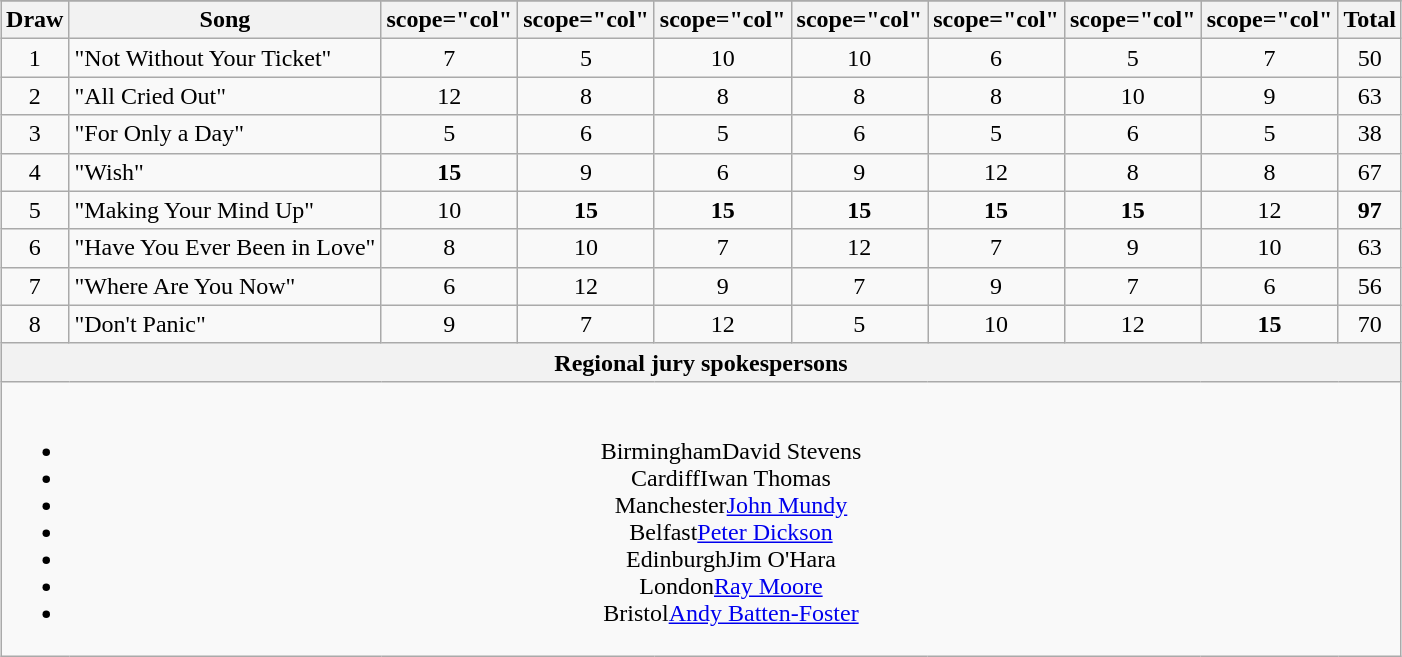<table class="wikitable plainrowheaders" style="margin: 1em auto 1em auto; text-align:center;">
<tr>
</tr>
<tr>
<th scope="col">Draw</th>
<th scope="col">Song</th>
<th>scope="col" </th>
<th>scope="col" </th>
<th>scope="col" </th>
<th>scope="col" </th>
<th>scope="col" </th>
<th>scope="col" </th>
<th>scope="col" </th>
<th scope="col">Total</th>
</tr>
<tr>
<td>1</td>
<td align="left">"Not Without Your Ticket"</td>
<td>7</td>
<td>5</td>
<td>10</td>
<td>10</td>
<td>6</td>
<td>5</td>
<td>7</td>
<td>50</td>
</tr>
<tr>
<td>2</td>
<td align="left">"All Cried Out"</td>
<td>12</td>
<td>8</td>
<td>8</td>
<td>8</td>
<td>8</td>
<td>10</td>
<td>9</td>
<td>63</td>
</tr>
<tr>
<td>3</td>
<td align="left">"For Only a Day"</td>
<td>5</td>
<td>6</td>
<td>5</td>
<td>6</td>
<td>5</td>
<td>6</td>
<td>5</td>
<td>38</td>
</tr>
<tr>
<td>4</td>
<td align="left">"Wish"</td>
<td><strong>15</strong></td>
<td>9</td>
<td>6</td>
<td>9</td>
<td>12</td>
<td>8</td>
<td>8</td>
<td>67</td>
</tr>
<tr>
<td>5</td>
<td align="left">"Making Your Mind Up"</td>
<td>10</td>
<td><strong>15</strong></td>
<td><strong>15</strong></td>
<td><strong>15</strong></td>
<td><strong>15</strong></td>
<td><strong>15</strong></td>
<td>12</td>
<td><strong>97</strong></td>
</tr>
<tr>
<td>6</td>
<td align="left">"Have You Ever Been in Love"</td>
<td>8</td>
<td>10</td>
<td>7</td>
<td>12</td>
<td>7</td>
<td>9</td>
<td>10</td>
<td>63</td>
</tr>
<tr>
<td>7</td>
<td align="left">"Where Are You Now"</td>
<td>6</td>
<td>12</td>
<td>9</td>
<td>7</td>
<td>9</td>
<td>7</td>
<td>6</td>
<td>56</td>
</tr>
<tr>
<td>8</td>
<td align="left">"Don't Panic"</td>
<td>9</td>
<td>7</td>
<td>12</td>
<td>5</td>
<td>10</td>
<td>12</td>
<td><strong>15</strong></td>
<td>70</td>
</tr>
<tr>
<th colspan="10">Regional jury spokespersons</th>
</tr>
<tr>
<td colspan="10"><br><ul><li>BirminghamDavid Stevens</li><li>CardiffIwan Thomas</li><li>Manchester<a href='#'>John Mundy</a></li><li>Belfast<a href='#'>Peter Dickson</a></li><li>EdinburghJim O'Hara</li><li>London<a href='#'>Ray Moore</a></li><li>Bristol<a href='#'>Andy Batten-Foster</a></li></ul></td>
</tr>
</table>
